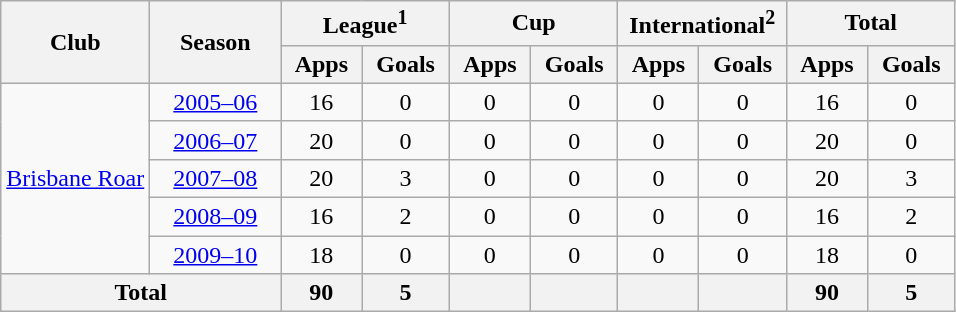<table class="wikitable" style="text-align: center;">
<tr>
<th rowspan="2">Club</th>
<th rowspan="2" width="80">Season</th>
<th colspan="2" width="105">League<sup>1</sup></th>
<th colspan="2" width="105">Cup</th>
<th colspan="2" width="105">International<sup>2</sup></th>
<th colspan="2" width="105">Total</th>
</tr>
<tr>
<th>Apps</th>
<th>Goals</th>
<th>Apps</th>
<th>Goals</th>
<th>Apps</th>
<th>Goals</th>
<th>Apps</th>
<th>Goals</th>
</tr>
<tr>
<td rowspan="5" valign="center"><a href='#'>Brisbane Roar</a></td>
<td><a href='#'>2005–06</a></td>
<td>16</td>
<td>0</td>
<td>0</td>
<td>0</td>
<td>0</td>
<td>0</td>
<td>16</td>
<td>0</td>
</tr>
<tr>
<td><a href='#'>2006–07</a></td>
<td>20</td>
<td>0</td>
<td>0</td>
<td>0</td>
<td>0</td>
<td>0</td>
<td>20</td>
<td>0</td>
</tr>
<tr>
<td><a href='#'>2007–08</a></td>
<td>20</td>
<td>3</td>
<td>0</td>
<td>0</td>
<td>0</td>
<td>0</td>
<td>20</td>
<td>3</td>
</tr>
<tr>
<td><a href='#'>2008–09</a></td>
<td>16</td>
<td>2</td>
<td>0</td>
<td>0</td>
<td>0</td>
<td>0</td>
<td>16</td>
<td>2</td>
</tr>
<tr>
<td><a href='#'>2009–10</a></td>
<td>18</td>
<td>0</td>
<td>0</td>
<td>0</td>
<td>0</td>
<td>0</td>
<td>18</td>
<td>0</td>
</tr>
<tr>
<th colspan="2">Total</th>
<th>90</th>
<th>5</th>
<th></th>
<th></th>
<th></th>
<th></th>
<th>90</th>
<th>5</th>
</tr>
</table>
